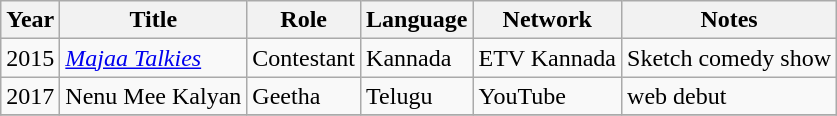<table class="wikitable sortable">
<tr>
<th>Year</th>
<th>Title</th>
<th>Role</th>
<th>Language</th>
<th>Network</th>
<th>Notes</th>
</tr>
<tr>
<td>2015</td>
<td><em><a href='#'>Majaa Talkies</a></td>
<td>Contestant</td>
<td>Kannada</td>
<td>ETV Kannada</td>
<td>Sketch comedy show</td>
</tr>
<tr>
<td>2017</td>
<td></em>Nenu Mee Kalyan<em></td>
<td>Geetha</td>
<td>Telugu</td>
<td>YouTube</td>
<td>web debut</td>
</tr>
<tr>
</tr>
</table>
